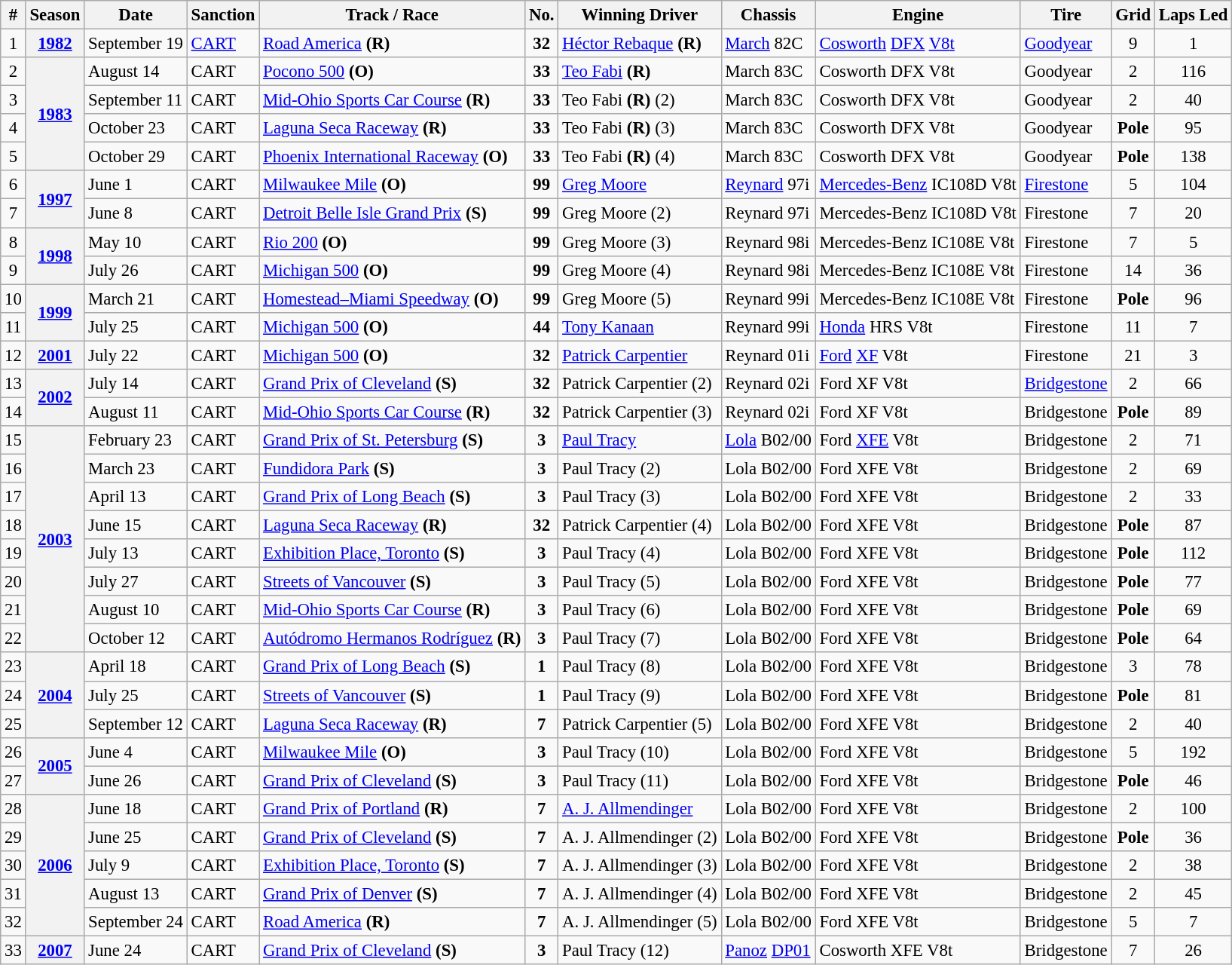<table class="wikitable" style="font-size:95%;">
<tr>
<th>#</th>
<th>Season</th>
<th>Date</th>
<th>Sanction</th>
<th>Track / Race</th>
<th>No.</th>
<th>Winning Driver</th>
<th>Chassis</th>
<th>Engine</th>
<th>Tire</th>
<th>Grid</th>
<th>Laps Led</th>
</tr>
<tr>
<td align=center>1</td>
<th><a href='#'>1982</a></th>
<td>September 19</td>
<td><a href='#'>CART</a></td>
<td><a href='#'>Road America</a> <strong>(R)</strong></td>
<td align=center><strong>32</strong></td>
<td> <a href='#'>Héctor Rebaque</a> <strong>(R)</strong></td>
<td><a href='#'>March</a> 82C</td>
<td><a href='#'>Cosworth</a> <a href='#'>DFX</a> <a href='#'>V8</a><a href='#'>t</a></td>
<td><a href='#'>Goodyear</a></td>
<td align=center>9</td>
<td align=center>1</td>
</tr>
<tr>
<td align=center>2</td>
<th rowspan=4><a href='#'>1983</a></th>
<td>August 14</td>
<td>CART</td>
<td><a href='#'>Pocono 500</a> <strong>(O)</strong></td>
<td align=center><strong>33</strong></td>
<td align="left"> <a href='#'>Teo Fabi</a> <strong>(R)</strong></td>
<td>March 83C</td>
<td>Cosworth DFX V8t</td>
<td>Goodyear</td>
<td align=center>2</td>
<td align=center>116</td>
</tr>
<tr>
<td align=center>3</td>
<td>September 11</td>
<td>CART</td>
<td><a href='#'>Mid-Ohio Sports Car Course</a> <strong>(R)</strong></td>
<td align=center><strong>33</strong></td>
<td align="left"> Teo Fabi <strong>(R)</strong> (2)</td>
<td>March 83C</td>
<td>Cosworth DFX V8t</td>
<td>Goodyear</td>
<td align=center>2</td>
<td align=center>40</td>
</tr>
<tr>
<td align=center>4</td>
<td>October 23</td>
<td>CART</td>
<td><a href='#'>Laguna Seca Raceway</a> <strong>(R)</strong></td>
<td align=center><strong>33</strong></td>
<td align="left"> Teo Fabi <strong>(R)</strong> (3)</td>
<td>March 83C</td>
<td>Cosworth DFX V8t</td>
<td>Goodyear</td>
<td align=center><strong>Pole</strong></td>
<td align=center>95</td>
</tr>
<tr>
<td align=center>5</td>
<td>October 29</td>
<td>CART</td>
<td><a href='#'>Phoenix International Raceway</a> <strong>(O)</strong></td>
<td align=center><strong>33</strong></td>
<td align="left"> Teo Fabi <strong>(R)</strong> (4)</td>
<td>March 83C</td>
<td>Cosworth DFX V8t</td>
<td>Goodyear</td>
<td align=center><strong>Pole</strong></td>
<td align=center>138</td>
</tr>
<tr>
<td align=center>6</td>
<th rowspan=2><a href='#'>1997</a></th>
<td>June 1</td>
<td>CART</td>
<td><a href='#'>Milwaukee Mile</a> <strong>(O)</strong></td>
<td align="center"><strong>99</strong></td>
<td> <a href='#'>Greg Moore</a></td>
<td><a href='#'>Reynard</a> 97i</td>
<td><a href='#'>Mercedes-Benz</a> IC108D V8t</td>
<td><a href='#'>Firestone</a></td>
<td align=center>5</td>
<td align=center>104</td>
</tr>
<tr>
<td align=center>7</td>
<td>June 8</td>
<td>CART</td>
<td><a href='#'>Detroit Belle Isle Grand Prix</a> <strong>(S)</strong></td>
<td align="center"><strong>99</strong></td>
<td> Greg Moore (2)</td>
<td>Reynard 97i</td>
<td>Mercedes-Benz IC108D V8t</td>
<td>Firestone</td>
<td align=center>7</td>
<td align=center>20</td>
</tr>
<tr>
<td align=center>8</td>
<th rowspan=2><a href='#'>1998</a></th>
<td>May 10</td>
<td>CART</td>
<td><a href='#'>Rio 200</a> <strong>(O)</strong></td>
<td align="center"><strong>99</strong></td>
<td> Greg Moore (3)</td>
<td>Reynard 98i</td>
<td>Mercedes-Benz IC108E V8t</td>
<td>Firestone</td>
<td align=center>7</td>
<td align=center>5</td>
</tr>
<tr>
<td align=center>9</td>
<td>July 26</td>
<td>CART</td>
<td><a href='#'>Michigan 500</a> <strong>(O)</strong></td>
<td align="center"><strong>99</strong></td>
<td> Greg Moore (4)</td>
<td>Reynard 98i</td>
<td>Mercedes-Benz IC108E V8t</td>
<td>Firestone</td>
<td align=center>14</td>
<td align=center>36</td>
</tr>
<tr>
<td align=center>10</td>
<th rowspan=2><a href='#'>1999</a></th>
<td>March 21</td>
<td>CART</td>
<td><a href='#'>Homestead–Miami Speedway</a> <strong>(O)</strong></td>
<td align="center"><strong>99</strong></td>
<td> Greg Moore (5)</td>
<td>Reynard 99i</td>
<td>Mercedes-Benz IC108E V8t</td>
<td>Firestone</td>
<td align=center><strong>Pole</strong></td>
<td align=center>96</td>
</tr>
<tr>
<td align=center>11</td>
<td>July 25</td>
<td>CART</td>
<td><a href='#'>Michigan 500</a> <strong>(O)</strong></td>
<td align="center"><strong>44</strong></td>
<td> <a href='#'>Tony Kanaan</a></td>
<td>Reynard 99i</td>
<td><a href='#'>Honda</a> HRS V8t</td>
<td>Firestone</td>
<td align=center>11</td>
<td align=center>7</td>
</tr>
<tr>
<td align=center>12</td>
<th><a href='#'>2001</a></th>
<td>July 22</td>
<td>CART</td>
<td><a href='#'>Michigan 500</a> <strong>(O)</strong></td>
<td align="center"><strong>32</strong></td>
<td> <a href='#'>Patrick Carpentier</a></td>
<td>Reynard 01i</td>
<td><a href='#'>Ford</a> <a href='#'>XF</a> V8t</td>
<td>Firestone</td>
<td align=center>21</td>
<td align=center>3</td>
</tr>
<tr>
<td align=center>13</td>
<th rowspan=2><a href='#'>2002</a></th>
<td>July 14</td>
<td>CART</td>
<td><a href='#'>Grand Prix of Cleveland</a> <strong>(S)</strong></td>
<td align="center"><strong>32</strong></td>
<td> Patrick Carpentier (2)</td>
<td>Reynard 02i</td>
<td>Ford XF V8t</td>
<td><a href='#'>Bridgestone</a></td>
<td align=center>2</td>
<td align=center>66</td>
</tr>
<tr>
<td align=center>14</td>
<td>August 11</td>
<td>CART</td>
<td><a href='#'>Mid-Ohio Sports Car Course</a> <strong>(R)</strong></td>
<td align="center"><strong>32</strong></td>
<td> Patrick Carpentier (3)</td>
<td>Reynard 02i</td>
<td>Ford XF V8t</td>
<td>Bridgestone</td>
<td align=center><strong>Pole</strong></td>
<td align=center>89</td>
</tr>
<tr>
<td align=center>15</td>
<th rowspan=8><a href='#'>2003</a></th>
<td>February 23</td>
<td>CART</td>
<td><a href='#'>Grand Prix of St. Petersburg</a> <strong>(S)</strong></td>
<td align="center"><strong>3</strong></td>
<td> <a href='#'>Paul Tracy</a></td>
<td><a href='#'>Lola</a> B02/00</td>
<td>Ford <a href='#'>XFE</a> V8t</td>
<td>Bridgestone</td>
<td align=center>2</td>
<td align=center>71</td>
</tr>
<tr>
<td align=center>16</td>
<td>March 23</td>
<td>CART</td>
<td><a href='#'>Fundidora Park</a> <strong>(S)</strong></td>
<td align="center"><strong>3</strong></td>
<td> Paul Tracy (2)</td>
<td>Lola B02/00</td>
<td>Ford XFE V8t</td>
<td>Bridgestone</td>
<td align=center>2</td>
<td align=center>69</td>
</tr>
<tr>
<td align=center>17</td>
<td>April 13</td>
<td>CART</td>
<td><a href='#'>Grand Prix of Long Beach</a> <strong>(S)</strong></td>
<td align="center"><strong>3</strong></td>
<td> Paul Tracy (3)</td>
<td>Lola B02/00</td>
<td>Ford XFE V8t</td>
<td>Bridgestone</td>
<td align=center>2</td>
<td align=center>33</td>
</tr>
<tr>
<td align=center>18</td>
<td>June 15</td>
<td>CART</td>
<td><a href='#'>Laguna Seca Raceway</a> <strong>(R)</strong></td>
<td align="center"><strong>32</strong></td>
<td> Patrick Carpentier (4)</td>
<td>Lola B02/00</td>
<td>Ford XFE V8t</td>
<td>Bridgestone</td>
<td align=center><strong>Pole</strong></td>
<td align=center>87</td>
</tr>
<tr>
<td align=center>19</td>
<td>July 13</td>
<td>CART</td>
<td><a href='#'>Exhibition Place, Toronto</a> <strong>(S)</strong></td>
<td align="center"><strong>3</strong></td>
<td> Paul Tracy (4)</td>
<td>Lola B02/00</td>
<td>Ford XFE V8t</td>
<td>Bridgestone</td>
<td align=center><strong>Pole</strong></td>
<td align=center>112</td>
</tr>
<tr>
<td align=center>20</td>
<td>July 27</td>
<td>CART</td>
<td><a href='#'>Streets of Vancouver</a> <strong>(S)</strong></td>
<td align="center"><strong>3</strong></td>
<td> Paul Tracy (5)</td>
<td>Lola B02/00</td>
<td>Ford XFE V8t</td>
<td>Bridgestone</td>
<td align=center><strong>Pole</strong></td>
<td align=center>77</td>
</tr>
<tr>
<td align=center>21</td>
<td>August 10</td>
<td>CART</td>
<td><a href='#'>Mid-Ohio Sports Car Course</a> <strong>(R)</strong></td>
<td align="center"><strong>3</strong></td>
<td> Paul Tracy (6)</td>
<td>Lola B02/00</td>
<td>Ford XFE V8t</td>
<td>Bridgestone</td>
<td align=center><strong>Pole</strong></td>
<td align=center>69</td>
</tr>
<tr>
<td align=center>22</td>
<td>October 12</td>
<td>CART</td>
<td><a href='#'>Autódromo Hermanos Rodríguez</a> <strong>(R)</strong></td>
<td align="center"><strong>3</strong></td>
<td> Paul Tracy (7)</td>
<td>Lola B02/00</td>
<td>Ford XFE V8t</td>
<td>Bridgestone</td>
<td align=center><strong>Pole</strong></td>
<td align=center>64</td>
</tr>
<tr>
<td align=center>23</td>
<th rowspan=3><a href='#'>2004</a></th>
<td>April 18</td>
<td>CART</td>
<td><a href='#'>Grand Prix of Long Beach</a> <strong>(S)</strong></td>
<td align="center"><strong>1</strong></td>
<td> Paul Tracy (8)</td>
<td>Lola B02/00</td>
<td>Ford XFE V8t</td>
<td>Bridgestone</td>
<td align=center>3</td>
<td align=center>78</td>
</tr>
<tr>
<td align=center>24</td>
<td>July 25</td>
<td>CART</td>
<td><a href='#'>Streets of Vancouver</a> <strong>(S)</strong></td>
<td align="center"><strong>1</strong></td>
<td> Paul Tracy (9)</td>
<td>Lola B02/00</td>
<td>Ford XFE V8t</td>
<td>Bridgestone</td>
<td align=center><strong>Pole</strong></td>
<td align=center>81</td>
</tr>
<tr>
<td align=center>25</td>
<td>September 12</td>
<td>CART</td>
<td><a href='#'>Laguna Seca Raceway</a> <strong>(R)</strong></td>
<td align="center"><strong>7</strong></td>
<td> Patrick Carpentier (5)</td>
<td>Lola B02/00</td>
<td>Ford XFE V8t</td>
<td>Bridgestone</td>
<td align=center>2</td>
<td align=center>40</td>
</tr>
<tr>
<td align=center>26</td>
<th rowspan=2><a href='#'>2005</a></th>
<td>June 4</td>
<td>CART</td>
<td><a href='#'>Milwaukee Mile</a> <strong>(O)</strong></td>
<td align="center"><strong>3</strong></td>
<td> Paul Tracy (10)</td>
<td>Lola B02/00</td>
<td>Ford XFE V8t</td>
<td>Bridgestone</td>
<td align=center>5</td>
<td align=center>192</td>
</tr>
<tr>
<td align=center>27</td>
<td>June 26</td>
<td>CART</td>
<td><a href='#'>Grand Prix of Cleveland</a> <strong>(S)</strong></td>
<td align="center"><strong>3</strong></td>
<td> Paul Tracy (11)</td>
<td>Lola B02/00</td>
<td>Ford XFE V8t</td>
<td>Bridgestone</td>
<td align=center><strong>Pole</strong></td>
<td align=center>46</td>
</tr>
<tr>
<td align=center>28</td>
<th rowspan=5><a href='#'>2006</a></th>
<td>June 18</td>
<td>CART</td>
<td><a href='#'>Grand Prix of Portland</a> <strong>(R)</strong></td>
<td align="center"><strong>7</strong></td>
<td> <a href='#'>A. J. Allmendinger</a></td>
<td>Lola B02/00</td>
<td>Ford XFE V8t</td>
<td>Bridgestone</td>
<td align=center>2</td>
<td align=center>100</td>
</tr>
<tr>
<td align=center>29</td>
<td>June 25</td>
<td>CART</td>
<td><a href='#'>Grand Prix of Cleveland</a> <strong>(S)</strong></td>
<td align="center"><strong>7</strong></td>
<td> A. J. Allmendinger (2)</td>
<td>Lola B02/00</td>
<td>Ford XFE V8t</td>
<td>Bridgestone</td>
<td align=center><strong>Pole</strong></td>
<td align=center>36</td>
</tr>
<tr>
<td align=center>30</td>
<td>July 9</td>
<td>CART</td>
<td><a href='#'>Exhibition Place, Toronto</a> <strong>(S)</strong></td>
<td align="center"><strong>7</strong></td>
<td> A. J. Allmendinger (3)</td>
<td>Lola B02/00</td>
<td>Ford XFE V8t</td>
<td>Bridgestone</td>
<td align=center>2</td>
<td align=center>38</td>
</tr>
<tr>
<td align=center>31</td>
<td>August 13</td>
<td>CART</td>
<td><a href='#'>Grand Prix of Denver</a> <strong>(S)</strong></td>
<td align="center"><strong>7</strong></td>
<td> A. J. Allmendinger (4)</td>
<td>Lola B02/00</td>
<td>Ford XFE V8t</td>
<td>Bridgestone</td>
<td align=center>2</td>
<td align=center>45</td>
</tr>
<tr>
<td align=center>32</td>
<td>September 24</td>
<td>CART</td>
<td><a href='#'>Road America</a> <strong>(R)</strong></td>
<td align="center"><strong>7</strong></td>
<td> A. J. Allmendinger (5)</td>
<td>Lola B02/00</td>
<td>Ford XFE V8t</td>
<td>Bridgestone</td>
<td align=center>5</td>
<td align=center>7</td>
</tr>
<tr>
<td align=center>33</td>
<th><a href='#'>2007</a></th>
<td>June 24</td>
<td>CART</td>
<td><a href='#'>Grand Prix of Cleveland</a> <strong>(S)</strong></td>
<td align="center"><strong>3</strong></td>
<td> Paul Tracy (12)</td>
<td><a href='#'>Panoz</a> <a href='#'>DP01</a></td>
<td>Cosworth XFE V8t</td>
<td>Bridgestone</td>
<td align=center>7</td>
<td align=center>26</td>
</tr>
</table>
